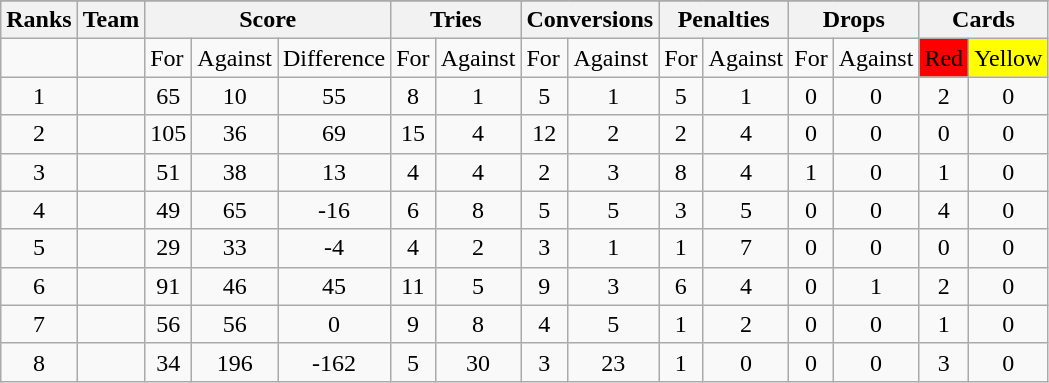<table class="wikitable sortable" border="1" align=center>
<tr>
</tr>
<tr>
<th>Ranks</th>
<th>Team</th>
<th colspan="3">Score</th>
<th colspan="2">Tries</th>
<th colspan="2">Conversions</th>
<th colspan="2">Penalties</th>
<th colspan="2">Drops</th>
<th colspan="2">Cards</th>
</tr>
<tr>
<td></td>
<td></td>
<td>For</td>
<td>Against</td>
<td>Difference</td>
<td>For</td>
<td>Against</td>
<td>For</td>
<td>Against</td>
<td>For</td>
<td>Against</td>
<td>For</td>
<td>Against</td>
<td style="background: red">Red</td>
<td style="background: yellow">Yellow</td>
</tr>
<tr align=center>
<td>1</td>
<td align=left></td>
<td>65</td>
<td>10</td>
<td>55</td>
<td>8</td>
<td>1</td>
<td>5</td>
<td>1</td>
<td>5</td>
<td>1</td>
<td>0</td>
<td>0</td>
<td>2</td>
<td>0</td>
</tr>
<tr align=center>
<td>2</td>
<td align=left></td>
<td>105</td>
<td>36</td>
<td>69</td>
<td>15</td>
<td>4</td>
<td>12</td>
<td>2</td>
<td>2</td>
<td>4</td>
<td>0</td>
<td>0</td>
<td>0</td>
<td>0</td>
</tr>
<tr align=center>
<td>3</td>
<td align=left></td>
<td>51</td>
<td>38</td>
<td>13</td>
<td>4</td>
<td>4</td>
<td>2</td>
<td>3</td>
<td>8</td>
<td>4</td>
<td>1</td>
<td>0</td>
<td>1</td>
<td>0</td>
</tr>
<tr align=center>
<td>4</td>
<td align=left></td>
<td>49</td>
<td>65</td>
<td>-16</td>
<td>6</td>
<td>8</td>
<td>5</td>
<td>5</td>
<td>3</td>
<td>5</td>
<td>0</td>
<td>0</td>
<td>4</td>
<td>0</td>
</tr>
<tr align=center>
<td>5</td>
<td align=left></td>
<td>29</td>
<td>33</td>
<td>-4</td>
<td>4</td>
<td>2</td>
<td>3</td>
<td>1</td>
<td>1</td>
<td>7</td>
<td>0</td>
<td>0</td>
<td>0</td>
<td>0</td>
</tr>
<tr align=center>
<td>6</td>
<td align=left></td>
<td>91</td>
<td>46</td>
<td>45</td>
<td>11</td>
<td>5</td>
<td>9</td>
<td>3</td>
<td>6</td>
<td>4</td>
<td>0</td>
<td>1</td>
<td>2</td>
<td>0</td>
</tr>
<tr align=center>
<td>7</td>
<td align=left></td>
<td>56</td>
<td>56</td>
<td>0</td>
<td>9</td>
<td>8</td>
<td>4</td>
<td>5</td>
<td>1</td>
<td>2</td>
<td>0</td>
<td>0</td>
<td>1</td>
<td>0</td>
</tr>
<tr align=center>
<td>8</td>
<td align=left></td>
<td>34</td>
<td>196</td>
<td>-162</td>
<td>5</td>
<td>30</td>
<td>3</td>
<td>23</td>
<td>1</td>
<td>0</td>
<td>0</td>
<td>0</td>
<td>3</td>
<td>0</td>
</tr>
</table>
